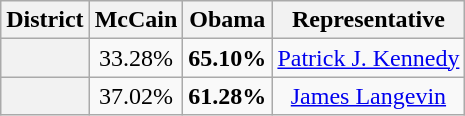<table class=wikitable>
<tr>
<th>District</th>
<th>McCain</th>
<th>Obama</th>
<th>Representative</th>
</tr>
<tr align=center>
<th></th>
<td>33.28%</td>
<td><strong>65.10%</strong></td>
<td><a href='#'>Patrick J. Kennedy</a></td>
</tr>
<tr align=center>
<th></th>
<td>37.02%</td>
<td><strong>61.28%</strong></td>
<td><a href='#'>James Langevin</a></td>
</tr>
</table>
